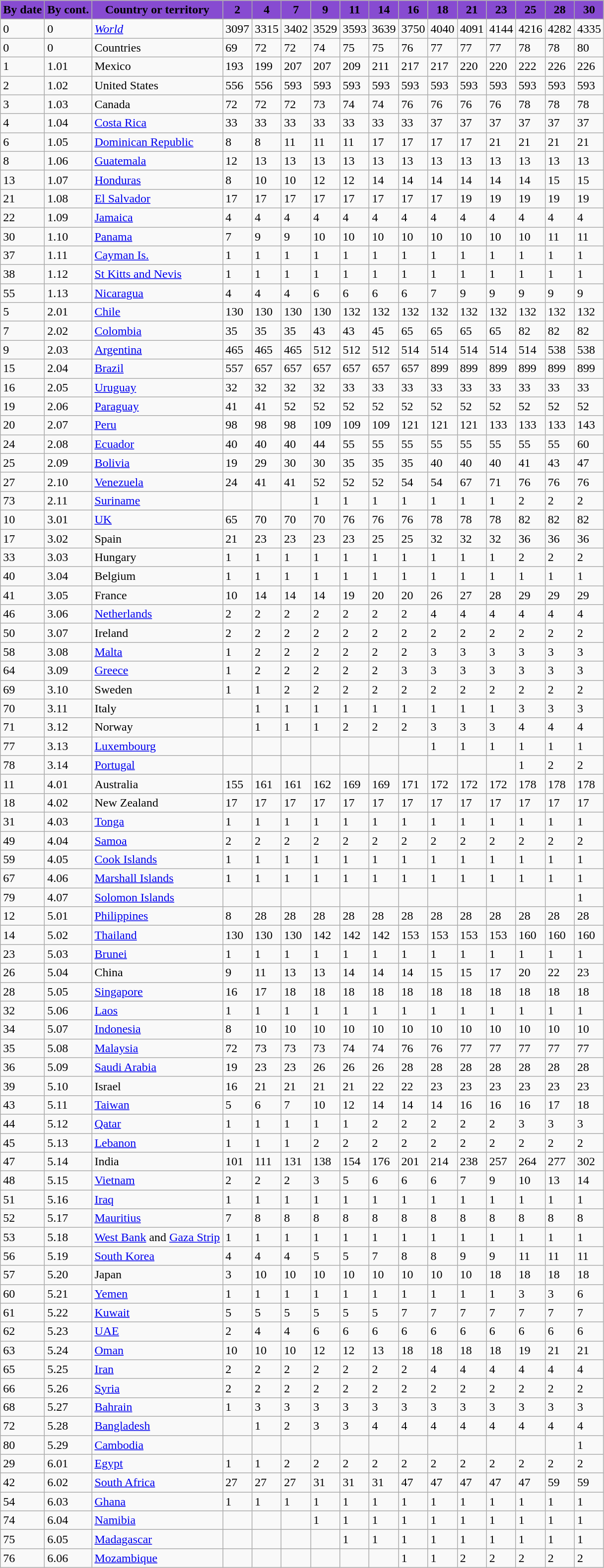<table class="wikitable sortable" align="center">
<tr>
<th style="background:#874bd1">By date</th>
<th style="background:#874bd1">By cont.</th>
<th style="background:#874bd1">Country or territory</th>
<th style="background:#874bd1">2</th>
<th style="background:#874bd1">4</th>
<th style="background:#874bd1">7</th>
<th style="background:#874bd1">9</th>
<th style="background:#874bd1">11</th>
<th style="background:#874bd1">14</th>
<th style="background:#874bd1">16</th>
<th style="background:#874bd1">18</th>
<th style="background:#874bd1">21</th>
<th style="background:#874bd1">23</th>
<th style="background:#874bd1">25</th>
<th style="background:#874bd1">28</th>
<th style="background:#874bd1">30</th>
</tr>
<tr>
<td>0</td>
<td>0</td>
<td><em><a href='#'>World</a></em></td>
<td>3097</td>
<td>3315</td>
<td>3402</td>
<td>3529</td>
<td>3593</td>
<td>3639</td>
<td>3750</td>
<td>4040</td>
<td>4091</td>
<td>4144</td>
<td>4216</td>
<td>4282</td>
<td>4335</td>
</tr>
<tr>
<td>0</td>
<td>0</td>
<td>Countries</td>
<td>69</td>
<td>72</td>
<td>72</td>
<td>74</td>
<td>75</td>
<td>75</td>
<td>76</td>
<td>77</td>
<td>77</td>
<td>77</td>
<td>78</td>
<td>78</td>
<td>80</td>
</tr>
<tr>
<td>1</td>
<td>1.01</td>
<td> Mexico</td>
<td>193</td>
<td>199</td>
<td>207</td>
<td>207</td>
<td>209</td>
<td>211</td>
<td>217</td>
<td>217</td>
<td>220</td>
<td>220</td>
<td>222</td>
<td>226</td>
<td>226</td>
</tr>
<tr>
<td>2</td>
<td>1.02</td>
<td> United States</td>
<td>556</td>
<td>556</td>
<td>593</td>
<td>593</td>
<td>593</td>
<td>593</td>
<td>593</td>
<td>593</td>
<td>593</td>
<td>593</td>
<td>593</td>
<td>593</td>
<td>593</td>
</tr>
<tr>
<td>3</td>
<td>1.03</td>
<td> Canada</td>
<td>72</td>
<td>72</td>
<td>72</td>
<td>73</td>
<td>74</td>
<td>74</td>
<td>76</td>
<td>76</td>
<td>76</td>
<td>76</td>
<td>78</td>
<td>78</td>
<td>78</td>
</tr>
<tr>
<td>4</td>
<td>1.04</td>
<td> <a href='#'>Costa Rica</a></td>
<td>33</td>
<td>33</td>
<td>33</td>
<td>33</td>
<td>33</td>
<td>33</td>
<td>33</td>
<td>37</td>
<td>37</td>
<td>37</td>
<td>37</td>
<td>37</td>
<td>37</td>
</tr>
<tr>
<td>6</td>
<td>1.05</td>
<td> <a href='#'>Dominican Republic</a></td>
<td>8</td>
<td>8</td>
<td>11</td>
<td>11</td>
<td>11</td>
<td>17</td>
<td>17</td>
<td>17</td>
<td>17</td>
<td>21</td>
<td>21</td>
<td>21</td>
<td>21</td>
</tr>
<tr>
<td>8</td>
<td>1.06</td>
<td> <a href='#'>Guatemala</a></td>
<td>12</td>
<td>13</td>
<td>13</td>
<td>13</td>
<td>13</td>
<td>13</td>
<td>13</td>
<td>13</td>
<td>13</td>
<td>13</td>
<td>13</td>
<td>13</td>
<td>13</td>
</tr>
<tr>
<td>13</td>
<td>1.07</td>
<td> <a href='#'>Honduras</a></td>
<td>8</td>
<td>10</td>
<td>10</td>
<td>12</td>
<td>12</td>
<td>14</td>
<td>14</td>
<td>14</td>
<td>14</td>
<td>14</td>
<td>14</td>
<td>15</td>
<td>15</td>
</tr>
<tr>
<td>21</td>
<td>1.08</td>
<td> <a href='#'>El Salvador</a></td>
<td>17</td>
<td>17</td>
<td>17</td>
<td>17</td>
<td>17</td>
<td>17</td>
<td>17</td>
<td>17</td>
<td>19</td>
<td>19</td>
<td>19</td>
<td>19</td>
<td>19</td>
</tr>
<tr>
<td>22</td>
<td>1.09</td>
<td> <a href='#'>Jamaica</a></td>
<td>4</td>
<td>4</td>
<td>4</td>
<td>4</td>
<td>4</td>
<td>4</td>
<td>4</td>
<td>4</td>
<td>4</td>
<td>4</td>
<td>4</td>
<td>4</td>
<td>4</td>
</tr>
<tr>
<td>30</td>
<td>1.10</td>
<td> <a href='#'>Panama</a></td>
<td>7</td>
<td>9</td>
<td>9</td>
<td>10</td>
<td>10</td>
<td>10</td>
<td>10</td>
<td>10</td>
<td>10</td>
<td>10</td>
<td>10</td>
<td>11</td>
<td>11</td>
</tr>
<tr>
<td>37</td>
<td>1.11</td>
<td> <a href='#'>Cayman Is.</a></td>
<td>1</td>
<td>1</td>
<td>1</td>
<td>1</td>
<td>1</td>
<td>1</td>
<td>1</td>
<td>1</td>
<td>1</td>
<td>1</td>
<td>1</td>
<td>1</td>
<td>1</td>
</tr>
<tr>
<td>38</td>
<td>1.12</td>
<td> <a href='#'>St Kitts and Nevis</a></td>
<td>1</td>
<td>1</td>
<td>1</td>
<td>1</td>
<td>1</td>
<td>1</td>
<td>1</td>
<td>1</td>
<td>1</td>
<td>1</td>
<td>1</td>
<td>1</td>
<td>1</td>
</tr>
<tr>
<td>55</td>
<td>1.13</td>
<td> <a href='#'>Nicaragua</a></td>
<td>4</td>
<td>4</td>
<td>4</td>
<td>6</td>
<td>6</td>
<td>6</td>
<td>6</td>
<td>7</td>
<td>9</td>
<td>9</td>
<td>9</td>
<td>9</td>
<td>9</td>
</tr>
<tr>
<td>5</td>
<td>2.01</td>
<td> <a href='#'>Chile</a></td>
<td>130</td>
<td>130</td>
<td>130</td>
<td>130</td>
<td>132</td>
<td>132</td>
<td>132</td>
<td>132</td>
<td>132</td>
<td>132</td>
<td>132</td>
<td>132</td>
<td>132</td>
</tr>
<tr>
<td>7</td>
<td>2.02</td>
<td> <a href='#'>Colombia</a></td>
<td>35</td>
<td>35</td>
<td>35</td>
<td>43</td>
<td>43</td>
<td>45</td>
<td>65</td>
<td>65</td>
<td>65</td>
<td>65</td>
<td>82</td>
<td>82</td>
<td>82</td>
</tr>
<tr>
<td>9</td>
<td>2.03</td>
<td> <a href='#'>Argentina</a></td>
<td>465</td>
<td>465</td>
<td>465</td>
<td>512</td>
<td>512</td>
<td>512</td>
<td>514</td>
<td>514</td>
<td>514</td>
<td>514</td>
<td>514</td>
<td>538</td>
<td>538</td>
</tr>
<tr>
<td>15</td>
<td>2.04</td>
<td> <a href='#'>Brazil</a></td>
<td>557</td>
<td>657</td>
<td>657</td>
<td>657</td>
<td>657</td>
<td>657</td>
<td>657</td>
<td>899</td>
<td>899</td>
<td>899</td>
<td>899</td>
<td>899</td>
<td>899</td>
</tr>
<tr>
<td>16</td>
<td>2.05</td>
<td> <a href='#'>Uruguay</a></td>
<td>32</td>
<td>32</td>
<td>32</td>
<td>32</td>
<td>33</td>
<td>33</td>
<td>33</td>
<td>33</td>
<td>33</td>
<td>33</td>
<td>33</td>
<td>33</td>
<td>33</td>
</tr>
<tr>
<td>19</td>
<td>2.06</td>
<td> <a href='#'>Paraguay</a></td>
<td>41</td>
<td>41</td>
<td>52</td>
<td>52</td>
<td>52</td>
<td>52</td>
<td>52</td>
<td>52</td>
<td>52</td>
<td>52</td>
<td>52</td>
<td>52</td>
<td>52</td>
</tr>
<tr>
<td>20</td>
<td>2.07</td>
<td> <a href='#'>Peru</a></td>
<td>98</td>
<td>98</td>
<td>98</td>
<td>109</td>
<td>109</td>
<td>109</td>
<td>121</td>
<td>121</td>
<td>121</td>
<td>133</td>
<td>133</td>
<td>133</td>
<td>143</td>
</tr>
<tr>
<td>24</td>
<td>2.08</td>
<td> <a href='#'>Ecuador</a></td>
<td>40</td>
<td>40</td>
<td>40</td>
<td>44</td>
<td>55</td>
<td>55</td>
<td>55</td>
<td>55</td>
<td>55</td>
<td>55</td>
<td>55</td>
<td>55</td>
<td>60</td>
</tr>
<tr>
<td>25</td>
<td>2.09</td>
<td> <a href='#'>Bolivia</a></td>
<td>19</td>
<td>29</td>
<td>30</td>
<td>30</td>
<td>35</td>
<td>35</td>
<td>35</td>
<td>40</td>
<td>40</td>
<td>40</td>
<td>41</td>
<td>43</td>
<td>47</td>
</tr>
<tr>
<td>27</td>
<td>2.10</td>
<td> <a href='#'>Venezuela</a></td>
<td>24</td>
<td>41</td>
<td>41</td>
<td>52</td>
<td>52</td>
<td>52</td>
<td>54</td>
<td>54</td>
<td>67</td>
<td>71</td>
<td>76</td>
<td>76</td>
<td>76</td>
</tr>
<tr>
<td>73</td>
<td>2.11</td>
<td> <a href='#'>Suriname</a></td>
<td></td>
<td></td>
<td></td>
<td>1</td>
<td>1</td>
<td>1</td>
<td>1</td>
<td>1</td>
<td>1</td>
<td>1</td>
<td>2</td>
<td>2</td>
<td>2</td>
</tr>
<tr>
<td>10</td>
<td>3.01</td>
<td> <a href='#'>UK</a></td>
<td>65</td>
<td>70</td>
<td>70</td>
<td>70</td>
<td>76</td>
<td>76</td>
<td>76</td>
<td>78</td>
<td>78</td>
<td>78</td>
<td>82</td>
<td>82</td>
<td>82</td>
</tr>
<tr>
<td>17</td>
<td>3.02</td>
<td> Spain</td>
<td>21</td>
<td>23</td>
<td>23</td>
<td>23</td>
<td>23</td>
<td>25</td>
<td>25</td>
<td>32</td>
<td>32</td>
<td>32</td>
<td>36</td>
<td>36</td>
<td>36</td>
</tr>
<tr>
<td>33</td>
<td>3.03</td>
<td> Hungary</td>
<td>1</td>
<td>1</td>
<td>1</td>
<td>1</td>
<td>1</td>
<td>1</td>
<td>1</td>
<td>1</td>
<td>1</td>
<td>1</td>
<td>2</td>
<td>2</td>
<td>2</td>
</tr>
<tr>
<td>40</td>
<td>3.04</td>
<td> Belgium</td>
<td>1</td>
<td>1</td>
<td>1</td>
<td>1</td>
<td>1</td>
<td>1</td>
<td>1</td>
<td>1</td>
<td>1</td>
<td>1</td>
<td>1</td>
<td>1</td>
<td>1</td>
</tr>
<tr>
<td>41</td>
<td>3.05</td>
<td> France</td>
<td>10</td>
<td>14</td>
<td>14</td>
<td>14</td>
<td>19</td>
<td>20</td>
<td>20</td>
<td>26</td>
<td>27</td>
<td>28</td>
<td>29</td>
<td>29</td>
<td>29</td>
</tr>
<tr>
<td>46</td>
<td>3.06</td>
<td> <a href='#'>Netherlands</a></td>
<td>2</td>
<td>2</td>
<td>2</td>
<td>2</td>
<td>2</td>
<td>2</td>
<td>2</td>
<td>4</td>
<td>4</td>
<td>4</td>
<td>4</td>
<td>4</td>
<td>4</td>
</tr>
<tr>
<td>50</td>
<td>3.07</td>
<td> Ireland</td>
<td>2</td>
<td>2</td>
<td>2</td>
<td>2</td>
<td>2</td>
<td>2</td>
<td>2</td>
<td>2</td>
<td>2</td>
<td>2</td>
<td>2</td>
<td>2</td>
<td>2</td>
</tr>
<tr>
<td>58</td>
<td>3.08</td>
<td> <a href='#'>Malta</a></td>
<td>1</td>
<td>2</td>
<td>2</td>
<td>2</td>
<td>2</td>
<td>2</td>
<td>2</td>
<td>3</td>
<td>3</td>
<td>3</td>
<td>3</td>
<td>3</td>
<td>3</td>
</tr>
<tr>
<td>64</td>
<td>3.09</td>
<td> <a href='#'>Greece</a></td>
<td>1</td>
<td>2</td>
<td>2</td>
<td>2</td>
<td>2</td>
<td>2</td>
<td>3</td>
<td>3</td>
<td>3</td>
<td>3</td>
<td>3</td>
<td>3</td>
<td>3</td>
</tr>
<tr>
<td>69</td>
<td>3.10</td>
<td> Sweden</td>
<td>1</td>
<td>1</td>
<td>2</td>
<td>2</td>
<td>2</td>
<td>2</td>
<td>2</td>
<td>2</td>
<td>2</td>
<td>2</td>
<td>2</td>
<td>2</td>
<td>2</td>
</tr>
<tr>
<td>70</td>
<td>3.11</td>
<td> Italy</td>
<td></td>
<td>1</td>
<td>1</td>
<td>1</td>
<td>1</td>
<td>1</td>
<td>1</td>
<td>1</td>
<td>1</td>
<td>1</td>
<td>3</td>
<td>3</td>
<td>3</td>
</tr>
<tr>
<td>71</td>
<td>3.12</td>
<td> Norway</td>
<td></td>
<td>1</td>
<td>1</td>
<td>1</td>
<td>2</td>
<td>2</td>
<td>2</td>
<td>3</td>
<td>3</td>
<td>3</td>
<td>4</td>
<td>4</td>
<td>4</td>
</tr>
<tr>
<td>77</td>
<td>3.13</td>
<td> <a href='#'>Luxembourg</a></td>
<td></td>
<td></td>
<td></td>
<td></td>
<td></td>
<td></td>
<td></td>
<td>1</td>
<td>1</td>
<td>1</td>
<td>1</td>
<td>1</td>
<td>1</td>
</tr>
<tr>
<td>78</td>
<td>3.14</td>
<td> <a href='#'>Portugal</a></td>
<td></td>
<td></td>
<td></td>
<td></td>
<td></td>
<td></td>
<td></td>
<td></td>
<td></td>
<td></td>
<td>1</td>
<td>2</td>
<td>2</td>
</tr>
<tr>
<td>11</td>
<td>4.01</td>
<td> Australia</td>
<td>155</td>
<td>161</td>
<td>161</td>
<td>162</td>
<td>169</td>
<td>169</td>
<td>171</td>
<td>172</td>
<td>172</td>
<td>172</td>
<td>178</td>
<td>178</td>
<td>178</td>
</tr>
<tr>
<td>18</td>
<td>4.02</td>
<td> New Zealand</td>
<td>17</td>
<td>17</td>
<td>17</td>
<td>17</td>
<td>17</td>
<td>17</td>
<td>17</td>
<td>17</td>
<td>17</td>
<td>17</td>
<td>17</td>
<td>17</td>
<td>17</td>
</tr>
<tr>
<td>31</td>
<td>4.03</td>
<td> <a href='#'>Tonga</a></td>
<td>1</td>
<td>1</td>
<td>1</td>
<td>1</td>
<td>1</td>
<td>1</td>
<td>1</td>
<td>1</td>
<td>1</td>
<td>1</td>
<td>1</td>
<td>1</td>
<td>1</td>
</tr>
<tr>
<td>49</td>
<td>4.04</td>
<td> <a href='#'>Samoa</a></td>
<td>2</td>
<td>2</td>
<td>2</td>
<td>2</td>
<td>2</td>
<td>2</td>
<td>2</td>
<td>2</td>
<td>2</td>
<td>2</td>
<td>2</td>
<td>2</td>
<td>2</td>
</tr>
<tr>
<td>59</td>
<td>4.05</td>
<td> <a href='#'>Cook Islands</a></td>
<td>1</td>
<td>1</td>
<td>1</td>
<td>1</td>
<td>1</td>
<td>1</td>
<td>1</td>
<td>1</td>
<td>1</td>
<td>1</td>
<td>1</td>
<td>1</td>
<td>1</td>
</tr>
<tr>
<td>67</td>
<td>4.06</td>
<td> <a href='#'>Marshall Islands</a></td>
<td>1</td>
<td>1</td>
<td>1</td>
<td>1</td>
<td>1</td>
<td>1</td>
<td>1</td>
<td>1</td>
<td>1</td>
<td>1</td>
<td>1</td>
<td>1</td>
<td>1</td>
</tr>
<tr ||>
<td>79</td>
<td>4.07</td>
<td> <a href='#'>Solomon Islands</a></td>
<td></td>
<td></td>
<td></td>
<td></td>
<td></td>
<td></td>
<td></td>
<td></td>
<td></td>
<td></td>
<td></td>
<td></td>
<td>1</td>
</tr>
<tr>
<td>12</td>
<td>5.01</td>
<td> <a href='#'>Philippines</a></td>
<td>8</td>
<td>28</td>
<td>28</td>
<td>28</td>
<td>28</td>
<td>28</td>
<td>28</td>
<td>28</td>
<td>28</td>
<td>28</td>
<td>28</td>
<td>28</td>
<td>28</td>
</tr>
<tr>
<td>14</td>
<td>5.02</td>
<td> <a href='#'>Thailand</a></td>
<td>130</td>
<td>130</td>
<td>130</td>
<td>142</td>
<td>142</td>
<td>142</td>
<td>153</td>
<td>153</td>
<td>153</td>
<td>153</td>
<td>160</td>
<td>160</td>
<td>160</td>
</tr>
<tr>
<td>23</td>
<td>5.03</td>
<td> <a href='#'>Brunei</a></td>
<td>1</td>
<td>1</td>
<td>1</td>
<td>1</td>
<td>1</td>
<td>1</td>
<td>1</td>
<td>1</td>
<td>1</td>
<td>1</td>
<td>1</td>
<td>1</td>
<td>1</td>
</tr>
<tr>
<td>26</td>
<td>5.04</td>
<td> China</td>
<td>9</td>
<td>11</td>
<td>13</td>
<td>13</td>
<td>14</td>
<td>14</td>
<td>14</td>
<td>15</td>
<td>15</td>
<td>17</td>
<td>20</td>
<td>22</td>
<td>23</td>
</tr>
<tr>
<td>28</td>
<td>5.05</td>
<td> <a href='#'>Singapore</a></td>
<td>16</td>
<td>17</td>
<td>18</td>
<td>18</td>
<td>18</td>
<td>18</td>
<td>18</td>
<td>18</td>
<td>18</td>
<td>18</td>
<td>18</td>
<td>18</td>
<td>18</td>
</tr>
<tr>
<td>32</td>
<td>5.06</td>
<td> <a href='#'>Laos</a></td>
<td>1</td>
<td>1</td>
<td>1</td>
<td>1</td>
<td>1</td>
<td>1</td>
<td>1</td>
<td>1</td>
<td>1</td>
<td>1</td>
<td>1</td>
<td>1</td>
<td>1</td>
</tr>
<tr>
<td>34</td>
<td>5.07</td>
<td> <a href='#'>Indonesia</a></td>
<td>8</td>
<td>10</td>
<td>10</td>
<td>10</td>
<td>10</td>
<td>10</td>
<td>10</td>
<td>10</td>
<td>10</td>
<td>10</td>
<td>10</td>
<td>10</td>
<td>10</td>
</tr>
<tr>
<td>35</td>
<td>5.08</td>
<td> <a href='#'>Malaysia</a></td>
<td>72</td>
<td>73</td>
<td>73</td>
<td>73</td>
<td>74</td>
<td>74</td>
<td>76</td>
<td>76</td>
<td>77</td>
<td>77</td>
<td>77</td>
<td>77</td>
<td>77</td>
</tr>
<tr>
<td>36</td>
<td>5.09</td>
<td> <a href='#'>Saudi Arabia</a></td>
<td>19</td>
<td>23</td>
<td>23</td>
<td>26</td>
<td>26</td>
<td>26</td>
<td>28</td>
<td>28</td>
<td>28</td>
<td>28</td>
<td>28</td>
<td>28</td>
<td>28</td>
</tr>
<tr>
<td>39</td>
<td>5.10</td>
<td> Israel</td>
<td>16</td>
<td>21</td>
<td>21</td>
<td>21</td>
<td>21</td>
<td>22</td>
<td>22</td>
<td>23</td>
<td>23</td>
<td>23</td>
<td>23</td>
<td>23</td>
<td>23</td>
</tr>
<tr>
<td>43</td>
<td>5.11</td>
<td> <a href='#'>Taiwan</a></td>
<td>5</td>
<td>6</td>
<td>7</td>
<td>10</td>
<td>12</td>
<td>14</td>
<td>14</td>
<td>14</td>
<td>16</td>
<td>16</td>
<td>16</td>
<td>17</td>
<td>18</td>
</tr>
<tr>
<td>44</td>
<td>5.12</td>
<td> <a href='#'>Qatar</a></td>
<td>1</td>
<td>1</td>
<td>1</td>
<td>1</td>
<td>1</td>
<td>2</td>
<td>2</td>
<td>2</td>
<td>2</td>
<td>2</td>
<td>3</td>
<td>3</td>
<td>3</td>
</tr>
<tr>
<td>45</td>
<td>5.13</td>
<td> <a href='#'>Lebanon</a></td>
<td>1</td>
<td>1</td>
<td>1</td>
<td>2</td>
<td>2</td>
<td>2</td>
<td>2</td>
<td>2</td>
<td>2</td>
<td>2</td>
<td>2</td>
<td>2</td>
<td>2</td>
</tr>
<tr>
<td>47</td>
<td>5.14</td>
<td> India</td>
<td>101</td>
<td>111</td>
<td>131</td>
<td>138</td>
<td>154</td>
<td>176</td>
<td>201</td>
<td>214</td>
<td>238</td>
<td>257</td>
<td>264</td>
<td>277</td>
<td>302</td>
</tr>
<tr>
<td>48</td>
<td>5.15</td>
<td> <a href='#'>Vietnam</a></td>
<td>2</td>
<td>2</td>
<td>2</td>
<td>3</td>
<td>5</td>
<td>6</td>
<td>6</td>
<td>6</td>
<td>7</td>
<td>9</td>
<td>10</td>
<td>13</td>
<td>14</td>
</tr>
<tr>
<td>51</td>
<td>5.16</td>
<td> <a href='#'>Iraq</a></td>
<td>1</td>
<td>1</td>
<td>1</td>
<td>1</td>
<td>1</td>
<td>1</td>
<td>1</td>
<td>1</td>
<td>1</td>
<td>1</td>
<td>1</td>
<td>1</td>
<td>1</td>
</tr>
<tr>
<td>52</td>
<td>5.17</td>
<td> <a href='#'>Mauritius</a></td>
<td>7</td>
<td>8</td>
<td>8</td>
<td>8</td>
<td>8</td>
<td>8</td>
<td>8</td>
<td>8</td>
<td>8</td>
<td>8</td>
<td>8</td>
<td>8</td>
<td>8</td>
</tr>
<tr>
<td>53</td>
<td>5.18</td>
<td> <a href='#'>West Bank</a> and <a href='#'>Gaza Strip</a></td>
<td>1</td>
<td>1</td>
<td>1</td>
<td>1</td>
<td>1</td>
<td>1</td>
<td>1</td>
<td>1</td>
<td>1</td>
<td>1</td>
<td>1</td>
<td>1</td>
<td>1</td>
</tr>
<tr>
<td>56</td>
<td>5.19</td>
<td> <a href='#'>South Korea</a></td>
<td>4</td>
<td>4</td>
<td>4</td>
<td>5</td>
<td>5</td>
<td>7</td>
<td>8</td>
<td>8</td>
<td>9</td>
<td>9</td>
<td>11</td>
<td>11</td>
<td>11</td>
</tr>
<tr>
<td>57</td>
<td>5.20</td>
<td> Japan</td>
<td>3</td>
<td>10</td>
<td>10</td>
<td>10</td>
<td>10</td>
<td>10</td>
<td>10</td>
<td>10</td>
<td>10</td>
<td>18</td>
<td>18</td>
<td>18</td>
<td>18</td>
</tr>
<tr>
<td>60</td>
<td>5.21</td>
<td> <a href='#'>Yemen</a></td>
<td>1</td>
<td>1</td>
<td>1</td>
<td>1</td>
<td>1</td>
<td>1</td>
<td>1</td>
<td>1</td>
<td>1</td>
<td>1</td>
<td>3</td>
<td>3</td>
<td>6</td>
</tr>
<tr>
<td>61</td>
<td>5.22</td>
<td> <a href='#'>Kuwait</a></td>
<td>5</td>
<td>5</td>
<td>5</td>
<td>5</td>
<td>5</td>
<td>5</td>
<td>7</td>
<td>7</td>
<td>7</td>
<td>7</td>
<td>7</td>
<td>7</td>
<td>7</td>
</tr>
<tr>
<td>62</td>
<td>5.23</td>
<td> <a href='#'>UAE</a></td>
<td>2</td>
<td>4</td>
<td>4</td>
<td>6</td>
<td>6</td>
<td>6</td>
<td>6</td>
<td>6</td>
<td>6</td>
<td>6</td>
<td>6</td>
<td>6</td>
<td>6</td>
</tr>
<tr>
<td>63</td>
<td>5.24</td>
<td> <a href='#'>Oman</a></td>
<td>10</td>
<td>10</td>
<td>10</td>
<td>12</td>
<td>12</td>
<td>13</td>
<td>18</td>
<td>18</td>
<td>18</td>
<td>18</td>
<td>19</td>
<td>21</td>
<td>21</td>
</tr>
<tr>
<td>65</td>
<td>5.25</td>
<td> <a href='#'>Iran</a></td>
<td>2</td>
<td>2</td>
<td>2</td>
<td>2</td>
<td>2</td>
<td>2</td>
<td>2</td>
<td>4</td>
<td>4</td>
<td>4</td>
<td>4</td>
<td>4</td>
<td>4</td>
</tr>
<tr>
<td>66</td>
<td>5.26</td>
<td> <a href='#'>Syria</a></td>
<td>2</td>
<td>2</td>
<td>2</td>
<td>2</td>
<td>2</td>
<td>2</td>
<td>2</td>
<td>2</td>
<td>2</td>
<td>2</td>
<td>2</td>
<td>2</td>
<td>2</td>
</tr>
<tr>
<td>68</td>
<td>5.27</td>
<td> <a href='#'>Bahrain</a></td>
<td>1</td>
<td>3</td>
<td>3</td>
<td>3</td>
<td>3</td>
<td>3</td>
<td>3</td>
<td>3</td>
<td>3</td>
<td>3</td>
<td>3</td>
<td>3</td>
<td>3</td>
</tr>
<tr>
<td>72</td>
<td>5.28</td>
<td> <a href='#'>Bangladesh</a></td>
<td></td>
<td>1</td>
<td>2</td>
<td>3</td>
<td>3</td>
<td>4</td>
<td>4</td>
<td>4</td>
<td>4</td>
<td>4</td>
<td>4</td>
<td>4</td>
<td>4</td>
</tr>
<tr ||>
<td>80</td>
<td>5.29</td>
<td> <a href='#'>Cambodia</a></td>
<td></td>
<td></td>
<td></td>
<td></td>
<td></td>
<td></td>
<td></td>
<td></td>
<td></td>
<td></td>
<td></td>
<td></td>
<td>1</td>
</tr>
<tr>
<td>29</td>
<td>6.01</td>
<td> <a href='#'>Egypt</a></td>
<td>1</td>
<td>1</td>
<td>2</td>
<td>2</td>
<td>2</td>
<td>2</td>
<td>2</td>
<td>2</td>
<td>2</td>
<td>2</td>
<td>2</td>
<td>2</td>
<td>2</td>
</tr>
<tr>
<td>42</td>
<td>6.02</td>
<td> <a href='#'>South Africa</a></td>
<td>27</td>
<td>27</td>
<td>27</td>
<td>31</td>
<td>31</td>
<td>31</td>
<td>47</td>
<td>47</td>
<td>47</td>
<td>47</td>
<td>47</td>
<td>59</td>
<td>59</td>
</tr>
<tr>
<td>54</td>
<td>6.03</td>
<td> <a href='#'>Ghana</a></td>
<td>1</td>
<td>1</td>
<td>1</td>
<td>1</td>
<td>1</td>
<td>1</td>
<td>1</td>
<td>1</td>
<td>1</td>
<td>1</td>
<td>1</td>
<td>1</td>
<td>1</td>
</tr>
<tr>
<td>74</td>
<td>6.04</td>
<td> <a href='#'>Namibia</a></td>
<td></td>
<td></td>
<td></td>
<td>1</td>
<td>1</td>
<td>1</td>
<td>1</td>
<td>1</td>
<td>1</td>
<td>1</td>
<td>1</td>
<td>1</td>
<td>1</td>
</tr>
<tr>
<td>75</td>
<td>6.05</td>
<td> <a href='#'>Madagascar</a></td>
<td></td>
<td></td>
<td></td>
<td></td>
<td>1</td>
<td>1</td>
<td>1</td>
<td>1</td>
<td>1</td>
<td>1</td>
<td>1</td>
<td>1</td>
<td>1</td>
</tr>
<tr>
<td>76</td>
<td>6.06</td>
<td> <a href='#'>Mozambique</a></td>
<td></td>
<td></td>
<td></td>
<td></td>
<td></td>
<td></td>
<td>1</td>
<td>1</td>
<td>2</td>
<td>2</td>
<td>2</td>
<td>2</td>
<td>2</td>
</tr>
</table>
